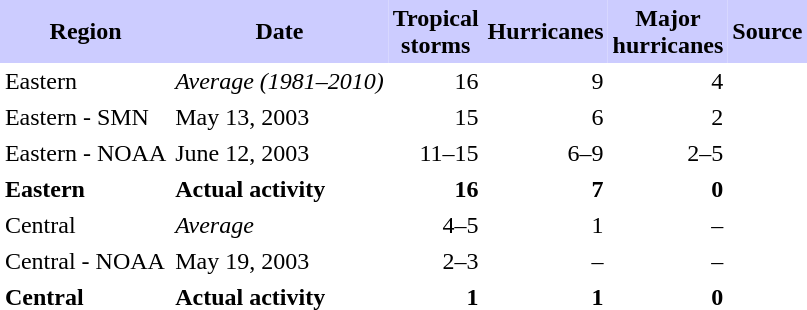<table class="toccolours" cellspacing="0" cellpadding="3" style="float:right; margin-left:1em; text-align:right;">
<tr style="background:#ccf; text-align:center;">
<th>Region</th>
<th>Date</th>
<th><span>Tropical<br>storms</span></th>
<th><span>Hurricanes</span></th>
<th><span>Major<br>hurricanes</span></th>
<th><span>Source</span></th>
</tr>
<tr>
<td align="left">Eastern</td>
<td style="text-align:left;"><em>Average (1981–2010)</em></td>
<td>16</td>
<td>9</td>
<td>4</td>
<td><br></td>
</tr>
<tr>
<td align="left">Eastern - SMN</td>
<td style="text-align:left;">May 13, 2003</td>
<td>15</td>
<td>6</td>
<td>2</td>
<td></td>
</tr>
<tr>
<td align="left">Eastern - NOAA</td>
<td style="text-align:left;">June 12, 2003</td>
<td>11–15</td>
<td>6–9</td>
<td>2–5</td>
<td></td>
</tr>
<tr>
<th align="left">Eastern</th>
<th style="text-align:left;">Actual activity</th>
<th>16</th>
<th>7</th>
<th>0</th>
<th></th>
</tr>
<tr>
<td align="left">Central</td>
<td style="text-align:left;"><em>Average</em></td>
<td>4–5</td>
<td>1</td>
<td>–</td>
<td></td>
</tr>
<tr>
<td align="left">Central - NOAA</td>
<td style="text-align:left;">May 19, 2003</td>
<td>2–3</td>
<td>–</td>
<td>–</td>
<td></td>
</tr>
<tr>
<th align="left">Central</th>
<th style="text-align:left;">Actual activity</th>
<th>1</th>
<th>1</th>
<th>0</th>
<th></th>
</tr>
</table>
